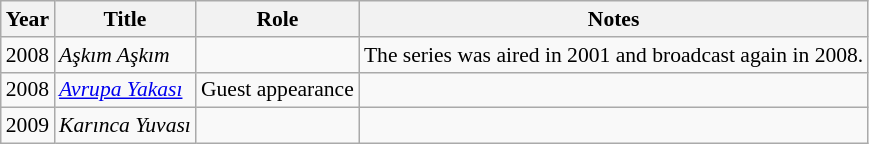<table class="wikitable" style="font-size: 90%;">
<tr>
<th>Year</th>
<th>Title</th>
<th>Role</th>
<th>Notes</th>
</tr>
<tr>
<td>2008</td>
<td><em>Aşkım Aşkım</em></td>
<td></td>
<td>The series was aired in 2001 and broadcast again in 2008.</td>
</tr>
<tr>
<td>2008</td>
<td><em><a href='#'>Avrupa Yakası</a></em></td>
<td>Guest appearance</td>
<td></td>
</tr>
<tr>
<td>2009</td>
<td><em>Karınca Yuvası</em></td>
<td></td>
<td></td>
</tr>
</table>
